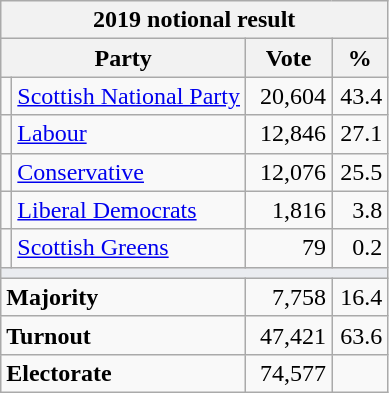<table class="wikitable">
<tr>
<th colspan="4">2019 notional result  </th>
</tr>
<tr>
<th bgcolor="#DDDDFF" width="130px" colspan="2">Party</th>
<th bgcolor="#DDDDFF" width="50px">Vote</th>
<th bgcolor="#DDDDFF" width="30px">%</th>
</tr>
<tr>
<td></td>
<td><a href='#'>Scottish National Party</a></td>
<td align=right>20,604</td>
<td align=right>43.4</td>
</tr>
<tr>
<td></td>
<td><a href='#'>Labour</a></td>
<td align="right">12,846</td>
<td align="right">27.1</td>
</tr>
<tr>
<td></td>
<td><a href='#'>Conservative</a></td>
<td align=right>12,076</td>
<td align=right>25.5</td>
</tr>
<tr>
<td></td>
<td><a href='#'>Liberal Democrats</a></td>
<td align=right>1,816</td>
<td align=right>3.8</td>
</tr>
<tr>
<td></td>
<td><a href='#'>Scottish Greens</a></td>
<td align=right>79</td>
<td align=right>0.2</td>
</tr>
<tr>
<td colspan="4" bgcolor="#EAECF0"></td>
</tr>
<tr>
<td colspan="2"><strong>Majority</strong></td>
<td align="right">7,758</td>
<td align="right">16.4</td>
</tr>
<tr>
<td colspan="2"><strong>Turnout</strong></td>
<td align="right">47,421</td>
<td align="right">63.6</td>
</tr>
<tr>
<td colspan="2"><strong>Electorate</strong></td>
<td align=right>74,577</td>
</tr>
</table>
